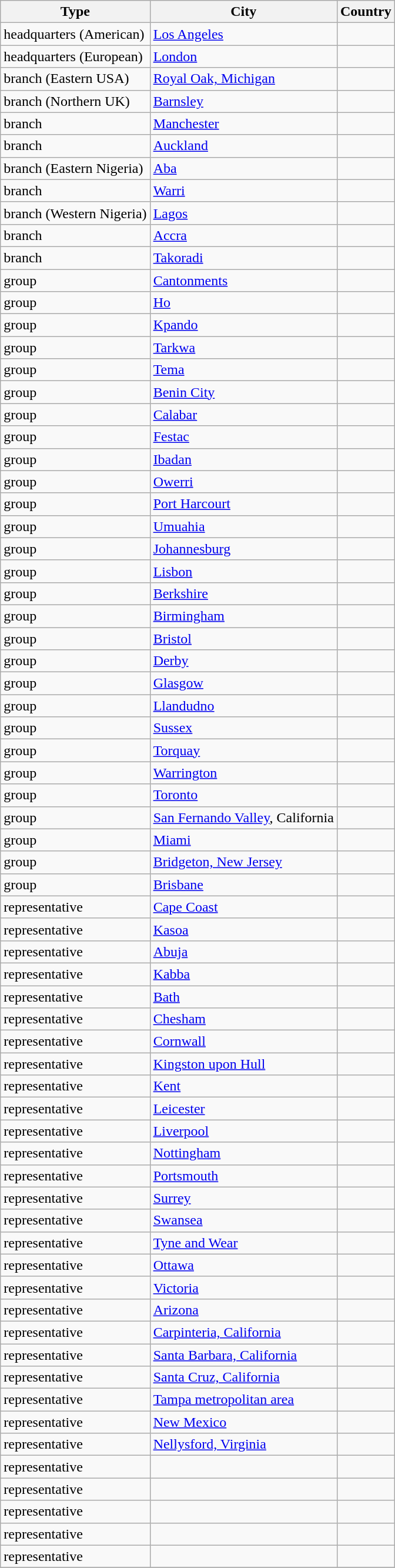<table class="wikitable sortable">
<tr>
<th>Type</th>
<th>City</th>
<th>Country</th>
</tr>
<tr>
<td>headquarters (American)</td>
<td><a href='#'>Los Angeles</a></td>
<td></td>
</tr>
<tr>
<td>headquarters (European)</td>
<td><a href='#'>London</a></td>
<td></td>
</tr>
<tr>
<td>branch (Eastern USA)</td>
<td><a href='#'>Royal Oak, Michigan</a></td>
<td></td>
</tr>
<tr>
<td>branch (Northern UK)</td>
<td><a href='#'>Barnsley</a></td>
<td></td>
</tr>
<tr>
<td>branch</td>
<td><a href='#'>Manchester</a></td>
<td></td>
</tr>
<tr>
<td>branch</td>
<td><a href='#'>Auckland</a></td>
<td></td>
</tr>
<tr>
<td>branch (Eastern Nigeria)</td>
<td><a href='#'>Aba</a></td>
<td></td>
</tr>
<tr>
<td>branch</td>
<td><a href='#'>Warri</a></td>
<td></td>
</tr>
<tr>
<td>branch (Western Nigeria)</td>
<td><a href='#'>Lagos</a></td>
<td></td>
</tr>
<tr>
<td>branch</td>
<td><a href='#'>Accra</a></td>
<td></td>
</tr>
<tr>
<td>branch</td>
<td><a href='#'>Takoradi</a></td>
<td></td>
</tr>
<tr>
<td>group</td>
<td><a href='#'>Cantonments</a></td>
<td></td>
</tr>
<tr>
<td>group</td>
<td><a href='#'>Ho</a></td>
<td></td>
</tr>
<tr>
<td>group</td>
<td><a href='#'>Kpando</a></td>
<td></td>
</tr>
<tr>
<td>group</td>
<td><a href='#'>Tarkwa</a></td>
<td></td>
</tr>
<tr>
<td>group</td>
<td><a href='#'>Tema</a></td>
<td></td>
</tr>
<tr>
<td>group</td>
<td><a href='#'>Benin City</a></td>
<td></td>
</tr>
<tr>
<td>group</td>
<td><a href='#'>Calabar</a></td>
<td></td>
</tr>
<tr>
<td>group</td>
<td><a href='#'>Festac</a></td>
<td></td>
</tr>
<tr>
<td>group</td>
<td><a href='#'>Ibadan</a></td>
<td></td>
</tr>
<tr>
<td>group</td>
<td><a href='#'>Owerri</a></td>
<td></td>
</tr>
<tr>
<td>group</td>
<td><a href='#'>Port Harcourt</a></td>
<td></td>
</tr>
<tr>
<td>group</td>
<td><a href='#'>Umuahia</a></td>
<td></td>
</tr>
<tr>
<td>group</td>
<td><a href='#'>Johannesburg</a></td>
<td></td>
</tr>
<tr>
<td>group</td>
<td><a href='#'>Lisbon</a></td>
<td></td>
</tr>
<tr>
<td>group</td>
<td><a href='#'>Berkshire</a></td>
<td></td>
</tr>
<tr>
<td>group</td>
<td><a href='#'>Birmingham</a></td>
<td></td>
</tr>
<tr>
<td>group</td>
<td><a href='#'>Bristol</a></td>
<td></td>
</tr>
<tr>
<td>group</td>
<td><a href='#'>Derby</a></td>
<td></td>
</tr>
<tr>
<td>group</td>
<td><a href='#'>Glasgow</a></td>
<td></td>
</tr>
<tr>
<td>group</td>
<td><a href='#'>Llandudno</a></td>
<td></td>
</tr>
<tr>
<td>group</td>
<td><a href='#'>Sussex</a></td>
<td></td>
</tr>
<tr>
<td>group</td>
<td><a href='#'>Torquay</a></td>
<td></td>
</tr>
<tr>
<td>group</td>
<td><a href='#'>Warrington</a></td>
<td></td>
</tr>
<tr>
<td>group</td>
<td><a href='#'>Toronto</a></td>
<td></td>
</tr>
<tr>
<td>group</td>
<td><a href='#'>San Fernando Valley</a>, California</td>
<td></td>
</tr>
<tr>
<td>group</td>
<td><a href='#'>Miami</a></td>
<td></td>
</tr>
<tr>
<td>group</td>
<td><a href='#'>Bridgeton, New Jersey</a></td>
<td></td>
</tr>
<tr>
<td>group</td>
<td><a href='#'>Brisbane</a></td>
<td></td>
</tr>
<tr>
<td>representative</td>
<td><a href='#'>Cape Coast</a></td>
<td></td>
</tr>
<tr>
<td>representative</td>
<td><a href='#'>Kasoa</a></td>
<td></td>
</tr>
<tr>
<td>representative</td>
<td><a href='#'>Abuja</a></td>
<td></td>
</tr>
<tr>
<td>representative</td>
<td><a href='#'>Kabba</a></td>
<td></td>
</tr>
<tr>
<td>representative</td>
<td><a href='#'>Bath</a></td>
<td></td>
</tr>
<tr>
<td>representative</td>
<td><a href='#'>Chesham</a></td>
<td></td>
</tr>
<tr>
<td>representative</td>
<td><a href='#'>Cornwall</a></td>
<td></td>
</tr>
<tr>
<td>representative</td>
<td><a href='#'>Kingston upon Hull</a></td>
<td></td>
</tr>
<tr>
<td>representative</td>
<td><a href='#'>Kent</a></td>
<td></td>
</tr>
<tr>
<td>representative</td>
<td><a href='#'>Leicester</a></td>
<td></td>
</tr>
<tr>
<td>representative</td>
<td><a href='#'>Liverpool</a></td>
<td></td>
</tr>
<tr>
<td>representative</td>
<td><a href='#'>Nottingham</a></td>
<td></td>
</tr>
<tr>
<td>representative</td>
<td><a href='#'>Portsmouth</a></td>
<td></td>
</tr>
<tr>
<td>representative</td>
<td><a href='#'>Surrey</a></td>
<td></td>
</tr>
<tr>
<td>representative</td>
<td><a href='#'>Swansea</a></td>
<td></td>
</tr>
<tr>
<td>representative</td>
<td><a href='#'>Tyne and Wear</a></td>
<td></td>
</tr>
<tr>
<td>representative</td>
<td><a href='#'>Ottawa</a></td>
<td></td>
</tr>
<tr>
<td>representative</td>
<td><a href='#'>Victoria</a></td>
<td></td>
</tr>
<tr>
<td>representative</td>
<td><a href='#'>Arizona</a></td>
<td></td>
</tr>
<tr>
<td>representative</td>
<td><a href='#'>Carpinteria, California</a></td>
<td></td>
</tr>
<tr>
<td>representative</td>
<td><a href='#'>Santa Barbara, California</a></td>
<td></td>
</tr>
<tr>
<td>representative</td>
<td><a href='#'>Santa Cruz, California</a></td>
<td></td>
</tr>
<tr>
<td>representative</td>
<td><a href='#'>Tampa metropolitan area</a></td>
<td></td>
</tr>
<tr>
<td>representative</td>
<td><a href='#'>New Mexico</a></td>
<td></td>
</tr>
<tr>
<td>representative</td>
<td><a href='#'>Nellysford, Virginia</a></td>
<td></td>
</tr>
<tr>
<td>representative</td>
<td></td>
<td></td>
</tr>
<tr>
<td>representative</td>
<td></td>
<td></td>
</tr>
<tr>
<td>representative</td>
<td></td>
<td></td>
</tr>
<tr>
<td>representative</td>
<td></td>
<td></td>
</tr>
<tr>
<td>representative</td>
<td></td>
<td></td>
</tr>
<tr>
</tr>
</table>
